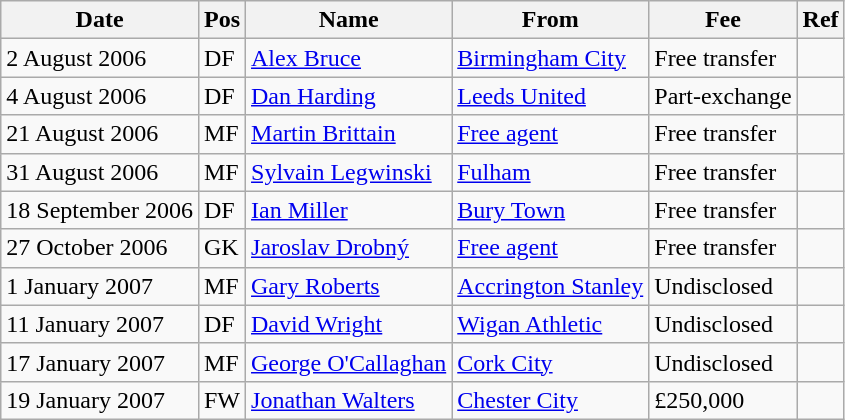<table class="wikitable">
<tr>
<th>Date</th>
<th>Pos</th>
<th>Name</th>
<th>From</th>
<th>Fee</th>
<th>Ref</th>
</tr>
<tr>
<td>2 August 2006</td>
<td>DF</td>
<td> <a href='#'>Alex Bruce</a></td>
<td> <a href='#'>Birmingham City</a></td>
<td>Free transfer</td>
<td></td>
</tr>
<tr>
<td>4 August 2006</td>
<td>DF</td>
<td> <a href='#'>Dan Harding</a></td>
<td> <a href='#'>Leeds United</a></td>
<td>Part-exchange</td>
<td></td>
</tr>
<tr>
<td>21 August 2006</td>
<td>MF</td>
<td> <a href='#'>Martin Brittain</a></td>
<td><a href='#'>Free agent</a></td>
<td>Free transfer</td>
<td></td>
</tr>
<tr>
<td>31 August 2006</td>
<td>MF</td>
<td> <a href='#'>Sylvain Legwinski</a></td>
<td> <a href='#'>Fulham</a></td>
<td>Free transfer</td>
<td></td>
</tr>
<tr>
<td>18 September 2006</td>
<td>DF</td>
<td> <a href='#'>Ian Miller</a></td>
<td> <a href='#'>Bury Town</a></td>
<td>Free transfer</td>
<td></td>
</tr>
<tr>
<td>27 October 2006</td>
<td>GK</td>
<td> <a href='#'>Jaroslav Drobný</a></td>
<td><a href='#'>Free agent</a></td>
<td>Free transfer</td>
<td></td>
</tr>
<tr>
<td>1 January 2007</td>
<td>MF</td>
<td> <a href='#'>Gary Roberts</a></td>
<td> <a href='#'>Accrington Stanley</a></td>
<td>Undisclosed</td>
<td></td>
</tr>
<tr>
<td>11 January 2007</td>
<td>DF</td>
<td> <a href='#'>David Wright</a></td>
<td> <a href='#'>Wigan Athletic</a></td>
<td>Undisclosed</td>
<td></td>
</tr>
<tr>
<td>17 January 2007</td>
<td>MF</td>
<td> <a href='#'>George O'Callaghan</a></td>
<td> <a href='#'>Cork City</a></td>
<td>Undisclosed</td>
<td></td>
</tr>
<tr>
<td>19 January 2007</td>
<td>FW</td>
<td> <a href='#'>Jonathan Walters</a></td>
<td> <a href='#'>Chester City</a></td>
<td>£250,000</td>
<td></td>
</tr>
</table>
